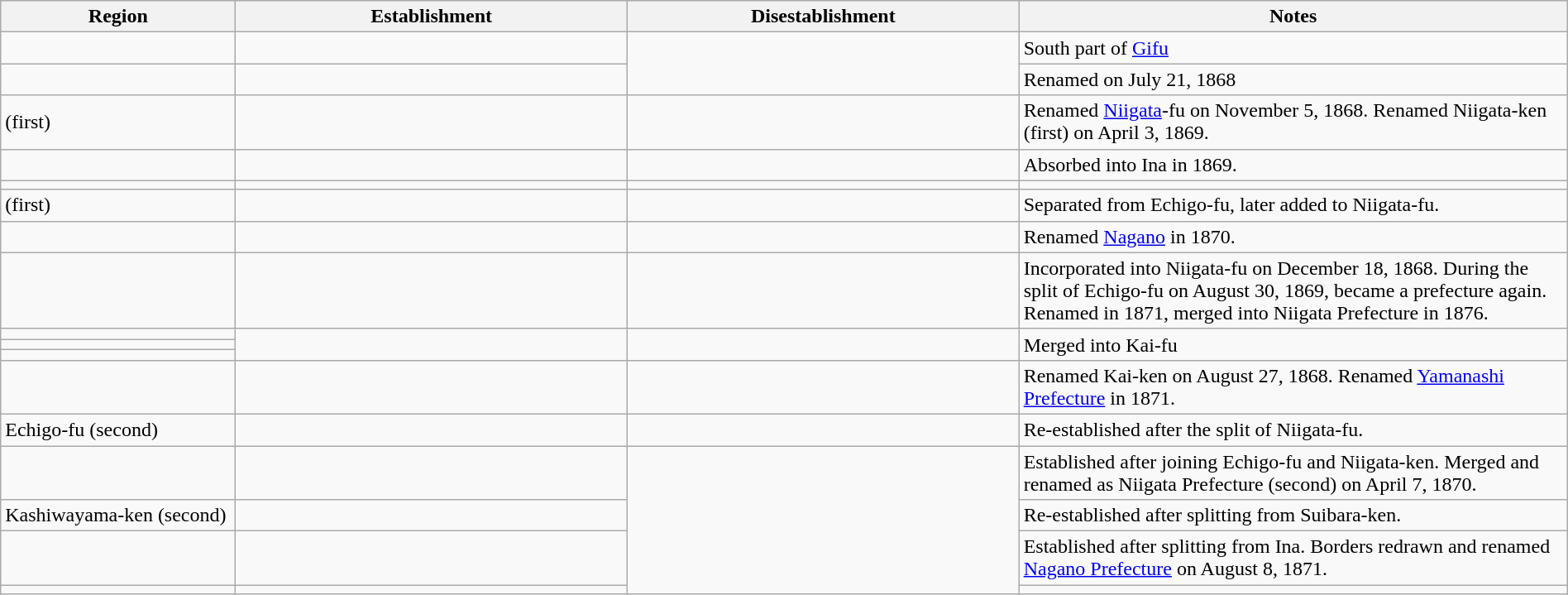<table class="wikitable" style="width:100%">
<tr>
<th style="width:15%">Region</th>
<th style="width:25%">Establishment</th>
<th style="width:25%">Disestablishment</th>
<th>Notes</th>
</tr>
<tr>
<td></td>
<td></td>
<td rowspan=2></td>
<td>South part of <a href='#'>Gifu</a></td>
</tr>
<tr>
<td></td>
<td></td>
<td>Renamed  on July 21, 1868</td>
</tr>
<tr>
<td> (first)</td>
<td></td>
<td></td>
<td>Renamed <a href='#'>Niigata</a>-fu on November 5, 1868. Renamed Niigata-ken (first) on April 3, 1869.</td>
</tr>
<tr>
<td></td>
<td></td>
<td></td>
<td>Absorbed into Ina in 1869.</td>
</tr>
<tr>
<td></td>
<td></td>
<td></td>
<td></td>
</tr>
<tr>
<td> (first)</td>
<td></td>
<td></td>
<td>Separated from Echigo-fu, later added to Niigata-fu.</td>
</tr>
<tr>
<td></td>
<td></td>
<td></td>
<td>Renamed <a href='#'>Nagano</a> in 1870.</td>
</tr>
<tr>
<td></td>
<td></td>
<td></td>
<td>Incorporated into Niigata-fu on December 18, 1868. During the split of Echigo-fu on August 30, 1869, became a prefecture again. Renamed  in 1871, merged into Niigata Prefecture in 1876.</td>
</tr>
<tr>
<td></td>
<td rowspan=3></td>
<td rowspan=3></td>
<td rowspan=3>Merged into Kai-fu</td>
</tr>
<tr>
<td></td>
</tr>
<tr>
<td></td>
</tr>
<tr>
<td></td>
<td></td>
<td></td>
<td>Renamed Kai-ken on August 27, 1868. Renamed <a href='#'>Yamanashi Prefecture</a> in 1871.</td>
</tr>
<tr>
<td>Echigo-fu (second)</td>
<td></td>
<td></td>
<td>Re-established after the split of Niigata-fu.</td>
</tr>
<tr>
<td></td>
<td></td>
<td rowspan=4></td>
<td>Established after joining Echigo-fu and Niigata-ken. Merged and renamed as Niigata Prefecture (second) on April 7, 1870.</td>
</tr>
<tr>
<td>Kashiwayama-ken (second)</td>
<td></td>
<td>Re-established after splitting from Suibara-ken.</td>
</tr>
<tr>
<td></td>
<td></td>
<td>Established after splitting from Ina. Borders redrawn and renamed <a href='#'>Nagano Prefecture</a> on August 8, 1871.</td>
</tr>
<tr>
<td></td>
<td></td>
<td></td>
</tr>
</table>
